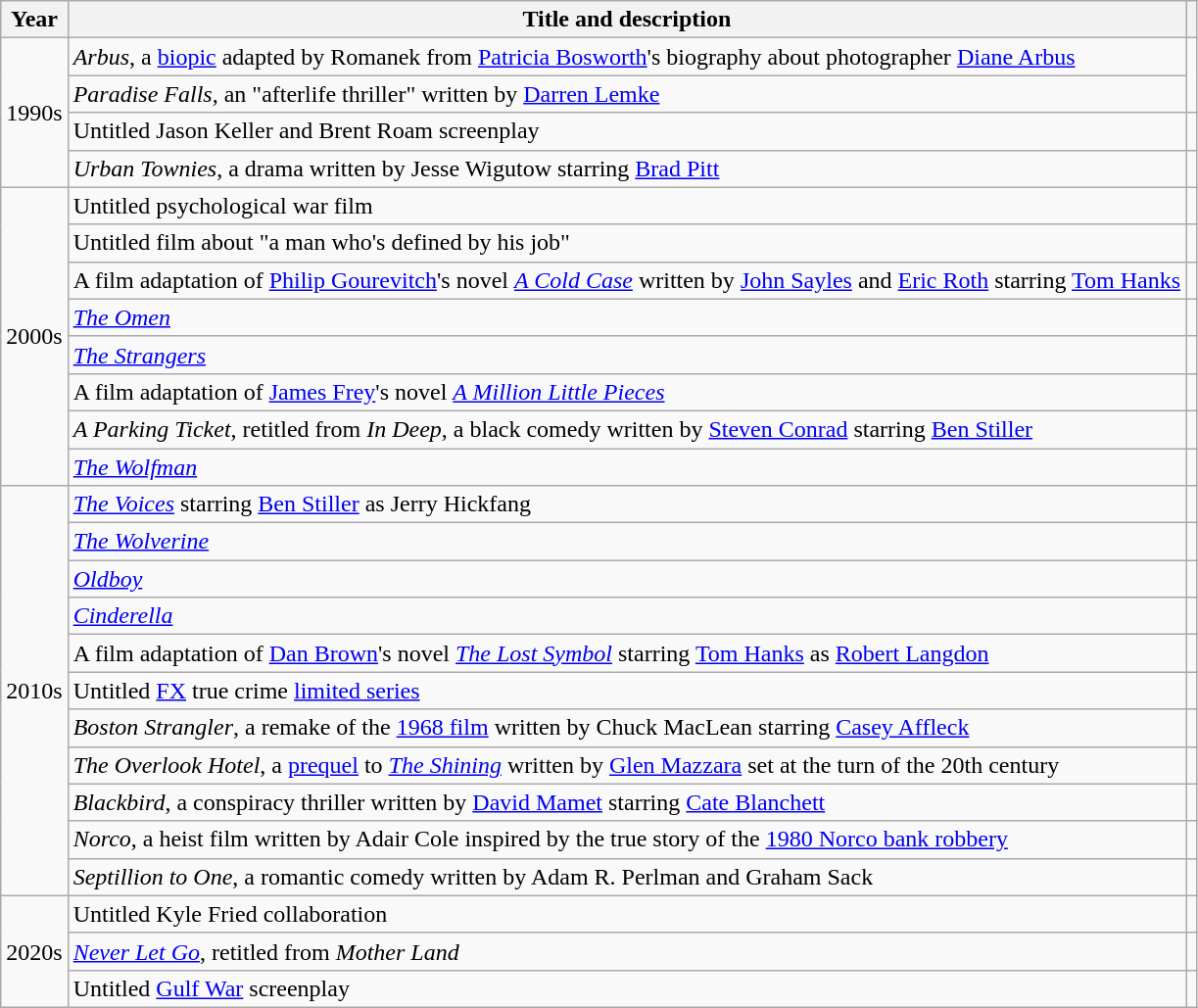<table class="wikitable plainrowheaders">
<tr>
<th scope="col">Year</th>
<th scope="col">Title and description</th>
<th scope="col"></th>
</tr>
<tr>
<td rowspan="4">1990s</td>
<td><em>Arbus</em>, a <a href='#'>biopic</a> adapted by Romanek from <a href='#'>Patricia Bosworth</a>'s biography about photographer <a href='#'>Diane Arbus</a></td>
<td rowspan="2"></td>
</tr>
<tr>
<td><em>Paradise Falls</em>, an "afterlife thriller" written by <a href='#'>Darren Lemke</a></td>
</tr>
<tr>
<td>Untitled Jason Keller and Brent Roam screenplay</td>
<td></td>
</tr>
<tr>
<td><em>Urban Townies</em>, a drama written by Jesse Wigutow starring <a href='#'>Brad Pitt</a></td>
<td></td>
</tr>
<tr>
<td rowspan="8">2000s</td>
<td>Untitled psychological war film</td>
<td></td>
</tr>
<tr>
<td>Untitled film about "a man who's defined by his job"</td>
<td></td>
</tr>
<tr>
<td>A film adaptation of <a href='#'>Philip Gourevitch</a>'s novel <em><a href='#'>A Cold Case</a></em> written by <a href='#'>John Sayles</a> and <a href='#'>Eric Roth</a> starring <a href='#'>Tom Hanks</a></td>
<td></td>
</tr>
<tr>
<td><em><a href='#'>The Omen</a></em></td>
<td></td>
</tr>
<tr>
<td><em><a href='#'>The Strangers</a></em></td>
<td></td>
</tr>
<tr>
<td>A film adaptation of <a href='#'>James Frey</a>'s novel <em><a href='#'>A Million Little Pieces</a></em></td>
<td></td>
</tr>
<tr>
<td><em>A Parking Ticket</em>, retitled from <em>In Deep</em>, a black comedy written by <a href='#'>Steven Conrad</a> starring <a href='#'>Ben Stiller</a></td>
<td></td>
</tr>
<tr>
<td><em><a href='#'>The Wolfman</a></em></td>
<td></td>
</tr>
<tr>
<td rowspan="11">2010s</td>
<td><em><a href='#'>The Voices</a></em> starring <a href='#'>Ben Stiller</a> as Jerry Hickfang</td>
<td></td>
</tr>
<tr>
<td><em><a href='#'>The Wolverine</a></em></td>
<td></td>
</tr>
<tr>
<td><em><a href='#'>Oldboy</a></em></td>
<td></td>
</tr>
<tr>
<td><em><a href='#'>Cinderella</a></em></td>
<td></td>
</tr>
<tr>
<td>A film adaptation of <a href='#'>Dan Brown</a>'s novel <em><a href='#'>The Lost Symbol</a></em> starring <a href='#'>Tom Hanks</a> as <a href='#'>Robert Langdon</a></td>
<td></td>
</tr>
<tr>
<td>Untitled <a href='#'>FX</a> true crime <a href='#'>limited series</a></td>
<td></td>
</tr>
<tr>
<td><em>Boston Strangler</em>, a remake of the <a href='#'>1968 film</a> written by Chuck MacLean starring <a href='#'>Casey Affleck</a></td>
<td></td>
</tr>
<tr>
<td><em>The Overlook Hotel</em>, a <a href='#'>prequel</a> to <em><a href='#'>The Shining</a></em> written by <a href='#'>Glen Mazzara</a> set at the turn of the 20th century</td>
<td></td>
</tr>
<tr>
<td><em>Blackbird</em>, a conspiracy thriller written by <a href='#'>David Mamet</a> starring <a href='#'>Cate Blanchett</a></td>
<td></td>
</tr>
<tr>
<td><em>Norco</em>, a heist film written by Adair Cole inspired by the true story of the <a href='#'>1980 Norco bank robbery</a></td>
<td></td>
</tr>
<tr>
<td><em>Septillion to One</em>, a romantic comedy written by Adam R. Perlman and Graham Sack</td>
<td></td>
</tr>
<tr>
<td rowspan="3">2020s</td>
<td>Untitled Kyle Fried collaboration</td>
<td></td>
</tr>
<tr>
<td><em><a href='#'>Never Let Go</a></em>, retitled from <em>Mother Land</em></td>
<td></td>
</tr>
<tr>
<td>Untitled <a href='#'>Gulf War</a> screenplay</td>
<td></td>
</tr>
</table>
